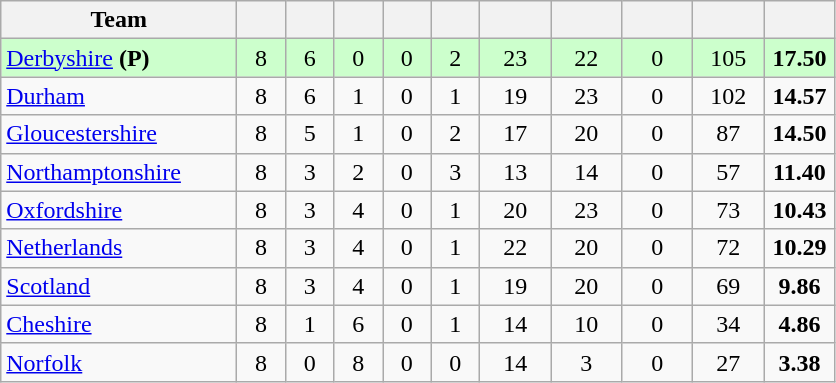<table class="wikitable" style="text-align:center">
<tr>
<th width="150">Team</th>
<th width="25"></th>
<th width="25"></th>
<th width="25"></th>
<th width="25"></th>
<th width="25"></th>
<th width="40"></th>
<th width="40"></th>
<th width="40"></th>
<th width="40"></th>
<th width="40"></th>
</tr>
<tr style="background:#cfc;">
<td style="text-align:left"><a href='#'>Derbyshire</a> <strong>(P)</strong></td>
<td>8</td>
<td>6</td>
<td>0</td>
<td>0</td>
<td>2</td>
<td>23</td>
<td>22</td>
<td>0</td>
<td>105</td>
<td><strong>17.50</strong></td>
</tr>
<tr>
<td style="text-align:left"><a href='#'>Durham</a></td>
<td>8</td>
<td>6</td>
<td>1</td>
<td>0</td>
<td>1</td>
<td>19</td>
<td>23</td>
<td>0</td>
<td>102</td>
<td><strong>14.57</strong></td>
</tr>
<tr>
<td style="text-align:left"><a href='#'>Gloucestershire</a></td>
<td>8</td>
<td>5</td>
<td>1</td>
<td>0</td>
<td>2</td>
<td>17</td>
<td>20</td>
<td>0</td>
<td>87</td>
<td><strong>14.50</strong></td>
</tr>
<tr>
<td style="text-align:left"><a href='#'>Northamptonshire</a></td>
<td>8</td>
<td>3</td>
<td>2</td>
<td>0</td>
<td>3</td>
<td>13</td>
<td>14</td>
<td>0</td>
<td>57</td>
<td><strong>11.40</strong></td>
</tr>
<tr>
<td style="text-align:left"><a href='#'>Oxfordshire</a></td>
<td>8</td>
<td>3</td>
<td>4</td>
<td>0</td>
<td>1</td>
<td>20</td>
<td>23</td>
<td>0</td>
<td>73</td>
<td><strong>10.43</strong></td>
</tr>
<tr>
<td style="text-align:left"><a href='#'>Netherlands</a></td>
<td>8</td>
<td>3</td>
<td>4</td>
<td>0</td>
<td>1</td>
<td>22</td>
<td>20</td>
<td>0</td>
<td>72</td>
<td><strong>10.29</strong></td>
</tr>
<tr>
<td style="text-align:left"><a href='#'>Scotland</a></td>
<td>8</td>
<td>3</td>
<td>4</td>
<td>0</td>
<td>1</td>
<td>19</td>
<td>20</td>
<td>0</td>
<td>69</td>
<td><strong>9.86</strong></td>
</tr>
<tr>
<td style="text-align:left"><a href='#'>Cheshire</a></td>
<td>8</td>
<td>1</td>
<td>6</td>
<td>0</td>
<td>1</td>
<td>14</td>
<td>10</td>
<td>0</td>
<td>34</td>
<td><strong>4.86</strong></td>
</tr>
<tr>
<td style="text-align:left"><a href='#'>Norfolk</a></td>
<td>8</td>
<td>0</td>
<td>8</td>
<td>0</td>
<td>0</td>
<td>14</td>
<td>3</td>
<td>0</td>
<td>27</td>
<td><strong>3.38</strong></td>
</tr>
</table>
